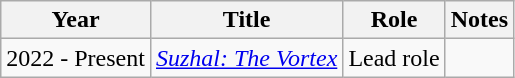<table class="wikitable sortable">
<tr>
<th scope="col">Year</th>
<th scope="col">Title</th>
<th scope="col">Role</th>
<th class="unsortable" scope="col">Notes</th>
</tr>
<tr>
<td>2022 - Present</td>
<td><em><a href='#'>Suzhal: The Vortex</a></em></td>
<td SI Chakravarthy (Sakkarai)>Lead role</td>
<td></td>
</tr>
</table>
